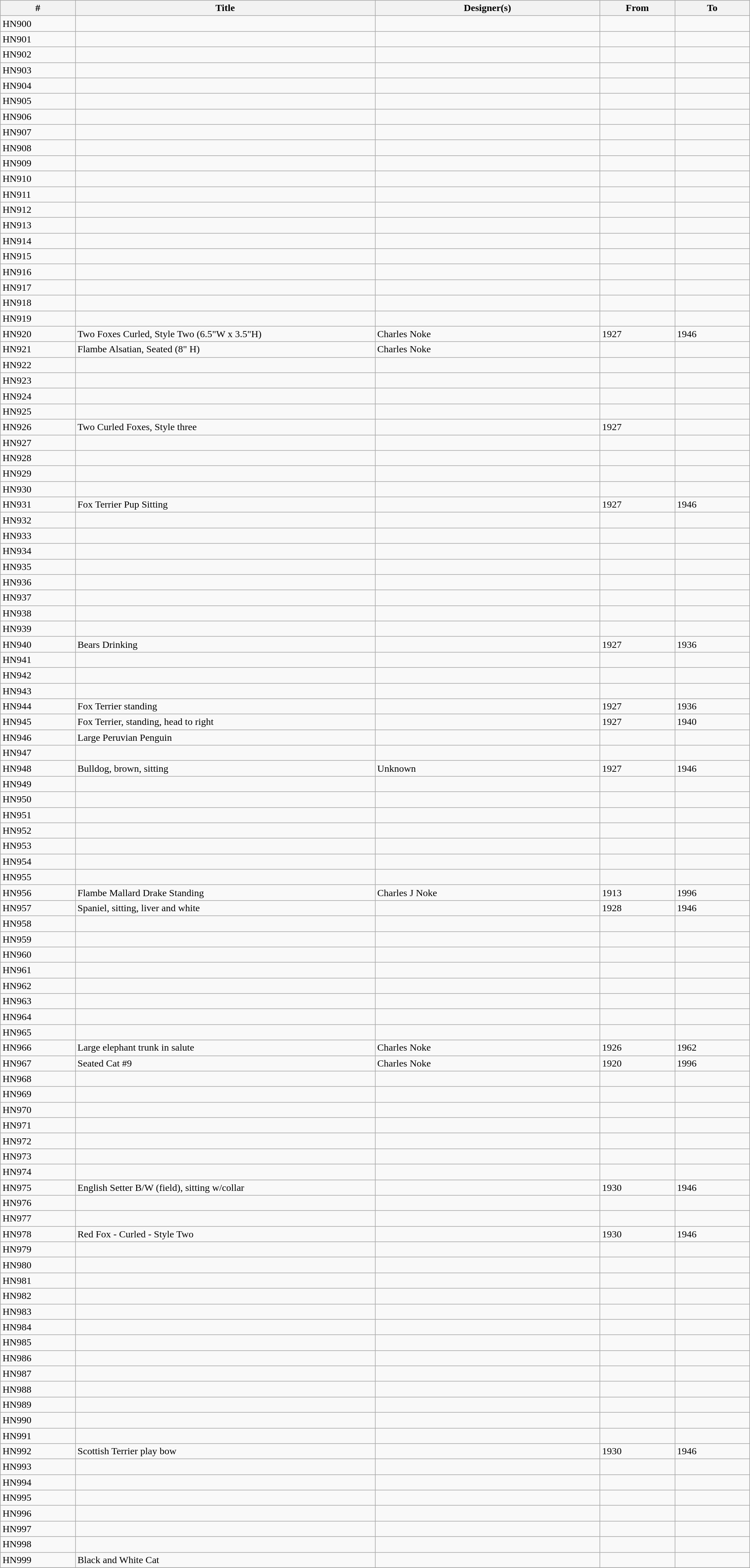<table class="wikitable collapsible" width="97%" border="1" cellpadding="1" cellspacing="0" align="centre">
<tr>
<th width=10%>#</th>
<th width=40%>Title</th>
<th width=30%>Designer(s)</th>
<th width=10%>From</th>
<th width=10%>To</th>
</tr>
<tr>
<td>HN900</td>
<td></td>
<td></td>
<td></td>
<td></td>
</tr>
<tr>
<td>HN901</td>
<td></td>
<td></td>
<td></td>
<td></td>
</tr>
<tr>
<td>HN902</td>
<td></td>
<td></td>
<td></td>
<td></td>
</tr>
<tr>
<td>HN903</td>
<td></td>
<td></td>
<td></td>
<td></td>
</tr>
<tr>
<td>HN904</td>
<td></td>
<td></td>
<td></td>
<td></td>
</tr>
<tr>
<td>HN905</td>
<td></td>
<td></td>
<td></td>
<td></td>
</tr>
<tr>
<td>HN906</td>
<td></td>
<td></td>
<td></td>
<td></td>
</tr>
<tr>
<td>HN907</td>
<td></td>
<td></td>
<td></td>
<td></td>
</tr>
<tr>
<td>HN908</td>
<td></td>
<td></td>
<td></td>
<td></td>
</tr>
<tr>
<td>HN909</td>
<td></td>
<td></td>
<td></td>
<td></td>
</tr>
<tr>
<td>HN910</td>
<td></td>
<td></td>
<td></td>
<td></td>
</tr>
<tr>
<td>HN911</td>
<td></td>
<td></td>
<td></td>
<td></td>
</tr>
<tr>
<td>HN912</td>
<td></td>
<td></td>
<td></td>
<td></td>
</tr>
<tr>
<td>HN913</td>
<td></td>
<td></td>
<td></td>
<td></td>
</tr>
<tr>
<td>HN914</td>
<td></td>
<td></td>
<td></td>
<td></td>
</tr>
<tr>
<td>HN915</td>
<td></td>
<td></td>
<td></td>
<td></td>
</tr>
<tr>
<td>HN916</td>
<td></td>
<td></td>
<td></td>
<td></td>
</tr>
<tr>
<td>HN917</td>
<td></td>
<td></td>
<td></td>
<td></td>
</tr>
<tr>
<td>HN918</td>
<td></td>
<td></td>
<td></td>
<td></td>
</tr>
<tr>
<td>HN919</td>
<td></td>
<td></td>
<td></td>
<td></td>
</tr>
<tr>
<td>HN920</td>
<td>Two Foxes Curled, Style Two (6.5"W x 3.5"H)</td>
<td>Charles Noke</td>
<td>1927</td>
<td>1946</td>
</tr>
<tr>
<td>HN921</td>
<td>Flambe Alsatian, Seated (8" H)</td>
<td>Charles Noke</td>
<td></td>
<td></td>
</tr>
<tr>
<td>HN922</td>
<td></td>
<td></td>
<td></td>
<td></td>
</tr>
<tr>
<td>HN923</td>
<td></td>
<td></td>
<td></td>
<td></td>
</tr>
<tr>
<td>HN924</td>
<td></td>
<td></td>
<td></td>
<td></td>
</tr>
<tr>
<td>HN925</td>
<td></td>
<td></td>
<td></td>
<td></td>
</tr>
<tr>
<td>HN926</td>
<td>Two Curled Foxes, Style three</td>
<td></td>
<td>1927</td>
<td></td>
</tr>
<tr>
<td>HN927</td>
<td></td>
<td></td>
<td></td>
<td></td>
</tr>
<tr>
<td>HN928</td>
<td></td>
<td></td>
<td></td>
<td></td>
</tr>
<tr>
<td>HN929</td>
<td></td>
<td></td>
<td></td>
<td></td>
</tr>
<tr>
<td>HN930</td>
<td></td>
<td></td>
<td></td>
<td></td>
</tr>
<tr>
<td>HN931</td>
<td>Fox Terrier Pup Sitting</td>
<td></td>
<td>1927</td>
<td>1946</td>
</tr>
<tr>
<td>HN932</td>
<td></td>
<td></td>
<td></td>
<td></td>
</tr>
<tr>
<td>HN933</td>
<td></td>
<td></td>
<td></td>
<td></td>
</tr>
<tr>
<td>HN934</td>
<td></td>
<td></td>
<td></td>
<td></td>
</tr>
<tr>
<td>HN935</td>
<td></td>
<td></td>
<td></td>
<td></td>
</tr>
<tr>
<td>HN936</td>
<td></td>
<td></td>
<td></td>
<td></td>
</tr>
<tr>
<td>HN937</td>
<td></td>
<td></td>
<td></td>
<td></td>
</tr>
<tr>
<td>HN938</td>
<td></td>
<td></td>
<td></td>
<td></td>
</tr>
<tr>
<td>HN939</td>
<td></td>
<td></td>
<td></td>
<td></td>
</tr>
<tr>
<td>HN940</td>
<td>Bears Drinking</td>
<td></td>
<td>1927</td>
<td>1936</td>
</tr>
<tr>
<td>HN941</td>
<td></td>
<td></td>
<td></td>
<td></td>
</tr>
<tr>
<td>HN942</td>
<td></td>
<td></td>
<td></td>
<td></td>
</tr>
<tr>
<td>HN943</td>
<td></td>
<td></td>
<td></td>
<td></td>
</tr>
<tr>
<td>HN944</td>
<td>Fox Terrier standing</td>
<td></td>
<td>1927</td>
<td>1936</td>
</tr>
<tr>
<td>HN945</td>
<td>Fox Terrier, standing, head to right</td>
<td></td>
<td>1927</td>
<td>1940</td>
</tr>
<tr>
<td>HN946</td>
<td>Large Peruvian Penguin</td>
<td></td>
<td></td>
<td></td>
</tr>
<tr>
<td>HN947</td>
<td></td>
<td></td>
<td></td>
<td></td>
</tr>
<tr>
<td>HN948</td>
<td>Bulldog, brown, sitting</td>
<td>Unknown</td>
<td>1927</td>
<td>1946</td>
</tr>
<tr>
<td>HN949</td>
<td></td>
<td></td>
<td></td>
<td></td>
</tr>
<tr>
<td>HN950</td>
<td></td>
<td></td>
<td></td>
<td></td>
</tr>
<tr>
<td>HN951</td>
<td></td>
<td></td>
<td></td>
<td></td>
</tr>
<tr>
<td>HN952</td>
<td></td>
<td></td>
<td></td>
<td></td>
</tr>
<tr>
<td>HN953</td>
<td></td>
<td></td>
<td></td>
<td></td>
</tr>
<tr>
<td>HN954</td>
<td></td>
<td></td>
<td></td>
<td></td>
</tr>
<tr>
<td>HN955</td>
<td></td>
<td></td>
<td></td>
<td></td>
</tr>
<tr>
<td>HN956</td>
<td>Flambe Mallard Drake Standing</td>
<td>Charles J Noke</td>
<td>1913</td>
<td>1996</td>
</tr>
<tr>
<td>HN957</td>
<td>Spaniel, sitting, liver and white</td>
<td></td>
<td>1928</td>
<td>1946</td>
</tr>
<tr>
<td>HN958</td>
<td></td>
<td></td>
<td></td>
<td></td>
</tr>
<tr>
<td>HN959</td>
<td></td>
<td></td>
<td></td>
<td></td>
</tr>
<tr>
<td>HN960</td>
<td></td>
<td></td>
<td></td>
<td></td>
</tr>
<tr>
<td>HN961</td>
<td></td>
<td></td>
<td></td>
<td></td>
</tr>
<tr>
<td>HN962</td>
<td></td>
<td></td>
<td></td>
<td></td>
</tr>
<tr>
<td>HN963</td>
<td></td>
<td></td>
<td></td>
<td></td>
</tr>
<tr>
<td>HN964</td>
<td></td>
<td></td>
<td></td>
<td></td>
</tr>
<tr>
<td>HN965</td>
<td></td>
<td></td>
<td></td>
<td></td>
</tr>
<tr>
<td>HN966</td>
<td>Large elephant trunk in salute</td>
<td>Charles Noke</td>
<td>1926</td>
<td>1962</td>
</tr>
<tr>
<td>HN967</td>
<td>Seated Cat #9</td>
<td>Charles Noke</td>
<td>1920</td>
<td>1996</td>
</tr>
<tr>
<td>HN968</td>
<td></td>
<td></td>
<td></td>
<td></td>
</tr>
<tr>
<td>HN969</td>
<td></td>
<td></td>
<td></td>
<td></td>
</tr>
<tr>
<td>HN970</td>
<td></td>
<td></td>
<td></td>
<td></td>
</tr>
<tr>
<td>HN971</td>
<td></td>
<td></td>
<td></td>
<td></td>
</tr>
<tr>
<td>HN972</td>
<td></td>
<td></td>
<td></td>
<td></td>
</tr>
<tr>
<td>HN973</td>
<td></td>
<td></td>
<td></td>
<td></td>
</tr>
<tr>
<td>HN974</td>
<td></td>
<td></td>
<td></td>
<td></td>
</tr>
<tr>
<td>HN975</td>
<td>English Setter B/W (field), sitting w/collar</td>
<td></td>
<td>1930</td>
<td>1946</td>
</tr>
<tr>
<td>HN976</td>
<td></td>
<td></td>
<td></td>
<td></td>
</tr>
<tr>
<td>HN977</td>
<td></td>
<td></td>
<td></td>
<td></td>
</tr>
<tr>
<td>HN978</td>
<td>Red Fox - Curled - Style Two</td>
<td></td>
<td>1930</td>
<td>1946</td>
</tr>
<tr>
<td>HN979</td>
<td></td>
<td></td>
<td></td>
<td></td>
</tr>
<tr>
<td>HN980</td>
<td></td>
<td></td>
<td></td>
<td></td>
</tr>
<tr>
<td>HN981</td>
<td></td>
<td></td>
<td></td>
<td></td>
</tr>
<tr>
<td>HN982</td>
<td></td>
<td></td>
<td></td>
<td></td>
</tr>
<tr>
<td>HN983</td>
<td></td>
<td></td>
<td></td>
<td></td>
</tr>
<tr>
<td>HN984</td>
<td></td>
<td></td>
<td></td>
<td></td>
</tr>
<tr>
<td>HN985</td>
<td></td>
<td></td>
<td></td>
<td></td>
</tr>
<tr>
<td>HN986</td>
<td></td>
<td></td>
<td></td>
<td></td>
</tr>
<tr>
<td>HN987</td>
<td></td>
<td></td>
<td></td>
<td></td>
</tr>
<tr>
<td>HN988</td>
<td></td>
<td></td>
<td></td>
<td></td>
</tr>
<tr>
<td>HN989</td>
<td></td>
<td></td>
<td></td>
<td></td>
</tr>
<tr>
<td>HN990</td>
<td></td>
<td></td>
<td></td>
<td></td>
</tr>
<tr>
<td>HN991</td>
<td></td>
<td></td>
<td></td>
<td></td>
</tr>
<tr>
<td>HN992</td>
<td>Scottish Terrier play bow</td>
<td></td>
<td>1930</td>
<td>1946</td>
</tr>
<tr>
<td>HN993</td>
<td></td>
<td></td>
<td></td>
<td></td>
</tr>
<tr>
<td>HN994</td>
<td></td>
<td></td>
<td></td>
<td></td>
</tr>
<tr>
<td>HN995</td>
<td></td>
<td></td>
<td></td>
<td></td>
</tr>
<tr>
<td>HN996</td>
<td></td>
<td></td>
<td></td>
<td></td>
</tr>
<tr>
<td>HN997</td>
<td></td>
<td></td>
<td></td>
<td></td>
</tr>
<tr>
<td>HN998</td>
<td></td>
<td></td>
<td></td>
<td></td>
</tr>
<tr>
<td>HN999</td>
<td>Black and White Cat</td>
<td></td>
<td></td>
<td></td>
</tr>
<tr>
</tr>
</table>
